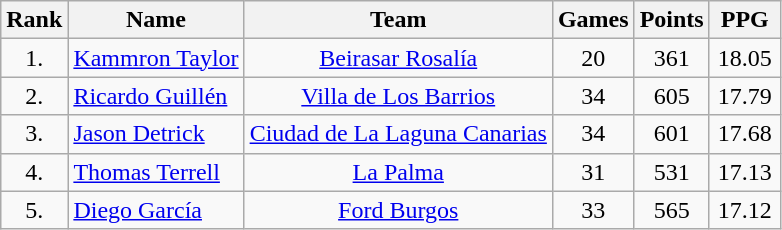<table class="wikitable" style="text-align: center;">
<tr>
<th>Rank</th>
<th>Name</th>
<th>Team</th>
<th>Games</th>
<th>Points</th>
<th width=40>PPG</th>
</tr>
<tr>
<td>1.</td>
<td align="left"> <a href='#'>Kammron Taylor</a></td>
<td><a href='#'>Beirasar Rosalía</a></td>
<td>20</td>
<td>361</td>
<td>18.05</td>
</tr>
<tr>
<td>2.</td>
<td align="left"> <a href='#'>Ricardo Guillén</a></td>
<td><a href='#'>Villa de Los Barrios</a></td>
<td>34</td>
<td>605</td>
<td>17.79</td>
</tr>
<tr>
<td>3.</td>
<td align="left"> <a href='#'>Jason Detrick</a></td>
<td><a href='#'>Ciudad de La Laguna Canarias</a></td>
<td>34</td>
<td>601</td>
<td>17.68</td>
</tr>
<tr>
<td>4.</td>
<td align="left"> <a href='#'>Thomas Terrell</a></td>
<td><a href='#'>La Palma</a></td>
<td>31</td>
<td>531</td>
<td>17.13</td>
</tr>
<tr>
<td>5.</td>
<td align="left"> <a href='#'>Diego García</a></td>
<td><a href='#'>Ford Burgos</a></td>
<td>33</td>
<td>565</td>
<td>17.12</td>
</tr>
</table>
